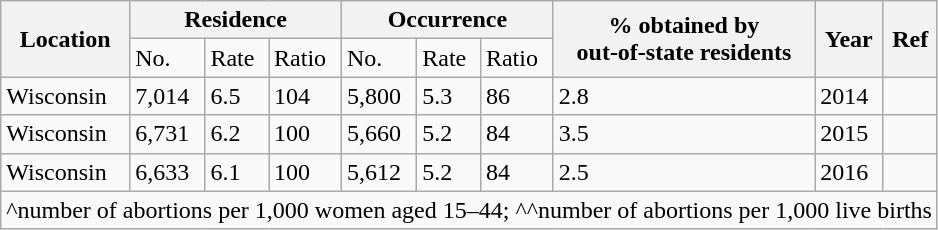<table class="wikitable">
<tr>
<th rowspan="2">Location</th>
<th colspan="3">Residence</th>
<th colspan="3">Occurrence</th>
<th rowspan="2">% obtained by<br>out-of-state residents</th>
<th rowspan="2">Year</th>
<th rowspan="2">Ref</th>
</tr>
<tr>
<td>No.</td>
<td>Rate</td>
<td>Ratio</td>
<td>No.</td>
<td>Rate</td>
<td>Ratio</td>
</tr>
<tr>
<td>Wisconsin</td>
<td>7,014</td>
<td>6.5</td>
<td>104</td>
<td>5,800</td>
<td>5.3</td>
<td>86</td>
<td>2.8</td>
<td>2014</td>
<td></td>
</tr>
<tr>
<td>Wisconsin</td>
<td>6,731</td>
<td>6.2</td>
<td>100</td>
<td>5,660</td>
<td>5.2</td>
<td>84</td>
<td>3.5</td>
<td>2015</td>
<td></td>
</tr>
<tr>
<td>Wisconsin</td>
<td>6,633</td>
<td>6.1</td>
<td>100</td>
<td>5,612</td>
<td>5.2</td>
<td>84</td>
<td>2.5</td>
<td>2016</td>
<td></td>
</tr>
<tr>
<td colspan="10">^number of abortions per 1,000 women aged 15–44; ^^number of abortions per 1,000 live births</td>
</tr>
</table>
